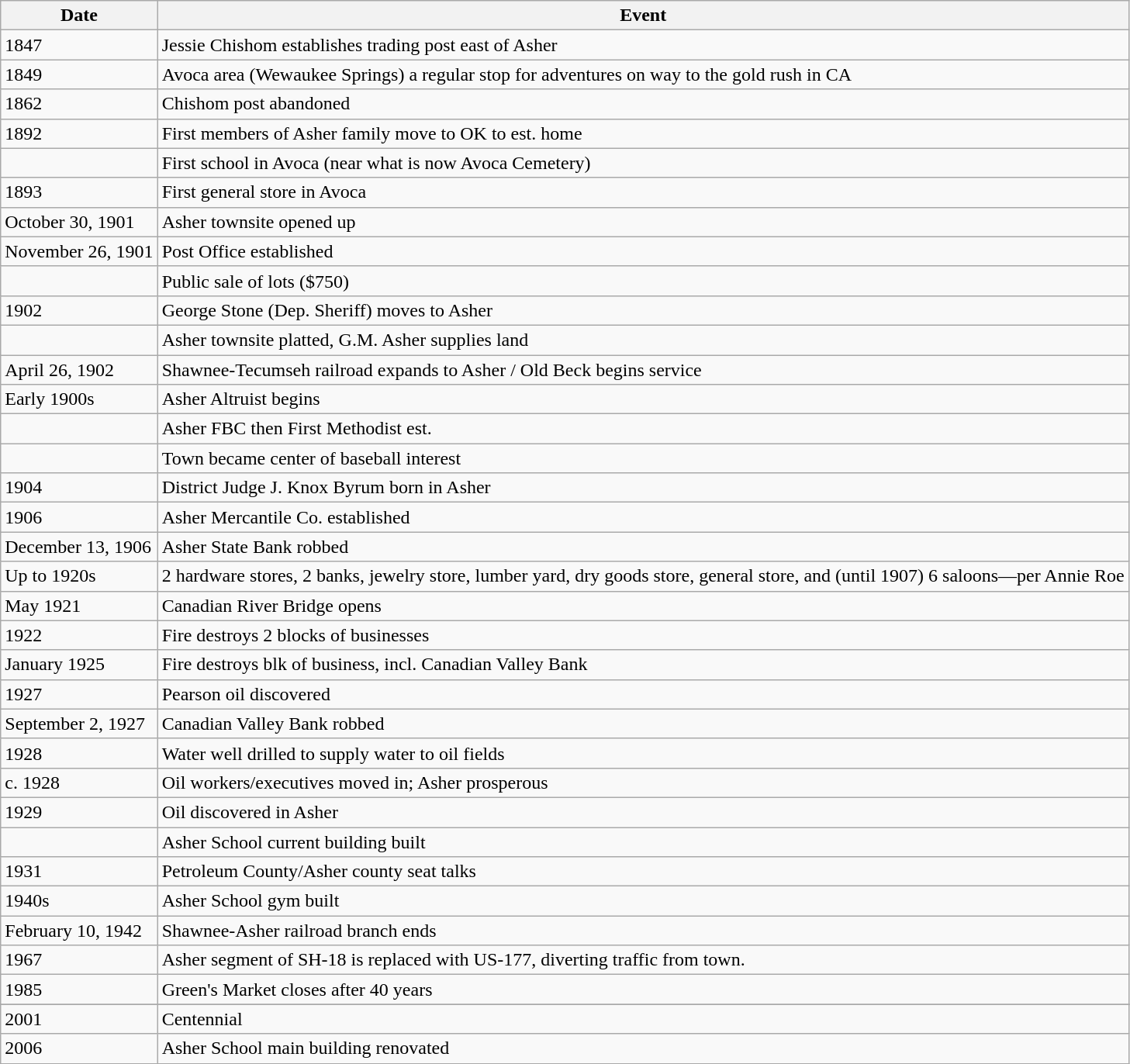<table class="wikitable">
<tr>
<th>Date</th>
<th>Event</th>
</tr>
<tr>
<td>1847</td>
<td>Jessie Chishom establishes trading post  east of Asher</td>
</tr>
<tr>
<td>1849</td>
<td>Avoca area (Wewaukee Springs) a regular stop for adventures on way to the gold rush in CA</td>
</tr>
<tr>
<td>1862</td>
<td>Chishom post abandoned</td>
</tr>
<tr>
<td>1892</td>
<td>First members of Asher family move to OK to est. home</td>
</tr>
<tr>
<td></td>
<td>First school in Avoca (near what is now Avoca Cemetery)</td>
</tr>
<tr>
<td>1893</td>
<td>First general store in Avoca</td>
</tr>
<tr>
<td>October 30, 1901</td>
<td>Asher townsite opened up</td>
</tr>
<tr>
<td>November 26, 1901</td>
<td>Post Office established</td>
</tr>
<tr>
<td></td>
<td>Public sale of lots ($750)</td>
</tr>
<tr>
<td>1902</td>
<td>George Stone (Dep. Sheriff) moves to Asher</td>
</tr>
<tr>
<td></td>
<td>Asher townsite platted, G.M. Asher supplies land</td>
</tr>
<tr>
<td>April 26, 1902</td>
<td>Shawnee-Tecumseh railroad expands to Asher / Old Beck begins service</td>
</tr>
<tr>
<td>Early 1900s</td>
<td>Asher Altruist begins</td>
</tr>
<tr>
<td></td>
<td>Asher FBC then First Methodist est.</td>
</tr>
<tr>
<td></td>
<td>Town became center of baseball interest</td>
</tr>
<tr>
<td>1904</td>
<td>District Judge J. Knox Byrum born in Asher</td>
</tr>
<tr>
<td>1906</td>
<td>Asher Mercantile Co. established</td>
</tr>
<tr>
<td>December 13, 1906</td>
<td>Asher State Bank robbed</td>
</tr>
<tr>
<td>Up to 1920s</td>
<td>2 hardware stores, 2 banks, jewelry store, lumber yard, dry goods store, general store, and (until 1907) 6 saloons—per Annie Roe</td>
</tr>
<tr>
<td>May 1921</td>
<td>Canadian River Bridge opens</td>
</tr>
<tr>
<td>1922</td>
<td>Fire destroys 2 blocks of businesses</td>
</tr>
<tr>
<td>January 1925</td>
<td>Fire destroys blk of business, incl. Canadian Valley Bank</td>
</tr>
<tr>
<td>1927</td>
<td>Pearson oil discovered</td>
</tr>
<tr>
<td>September 2, 1927</td>
<td>Canadian Valley Bank robbed</td>
</tr>
<tr>
<td>1928</td>
<td>Water well drilled to supply water to oil fields</td>
</tr>
<tr>
<td>c. 1928</td>
<td>Oil workers/executives moved in; Asher prosperous</td>
</tr>
<tr>
<td>1929</td>
<td>Oil discovered in Asher</td>
</tr>
<tr>
<td></td>
<td>Asher School current building built</td>
</tr>
<tr>
<td>1931</td>
<td>Petroleum County/Asher county seat talks</td>
</tr>
<tr>
<td>1940s</td>
<td>Asher School gym built</td>
</tr>
<tr>
<td>February 10, 1942</td>
<td>Shawnee-Asher railroad branch ends</td>
</tr>
<tr>
<td>1967</td>
<td>Asher segment of SH-18 is replaced with US-177, diverting traffic from town.</td>
</tr>
<tr>
<td>1985</td>
<td>Green's Market closes after 40 years</td>
</tr>
<tr>
</tr>
<tr>
<td>2001</td>
<td>Centennial</td>
</tr>
<tr>
<td>2006</td>
<td>Asher School main building renovated</td>
</tr>
</table>
